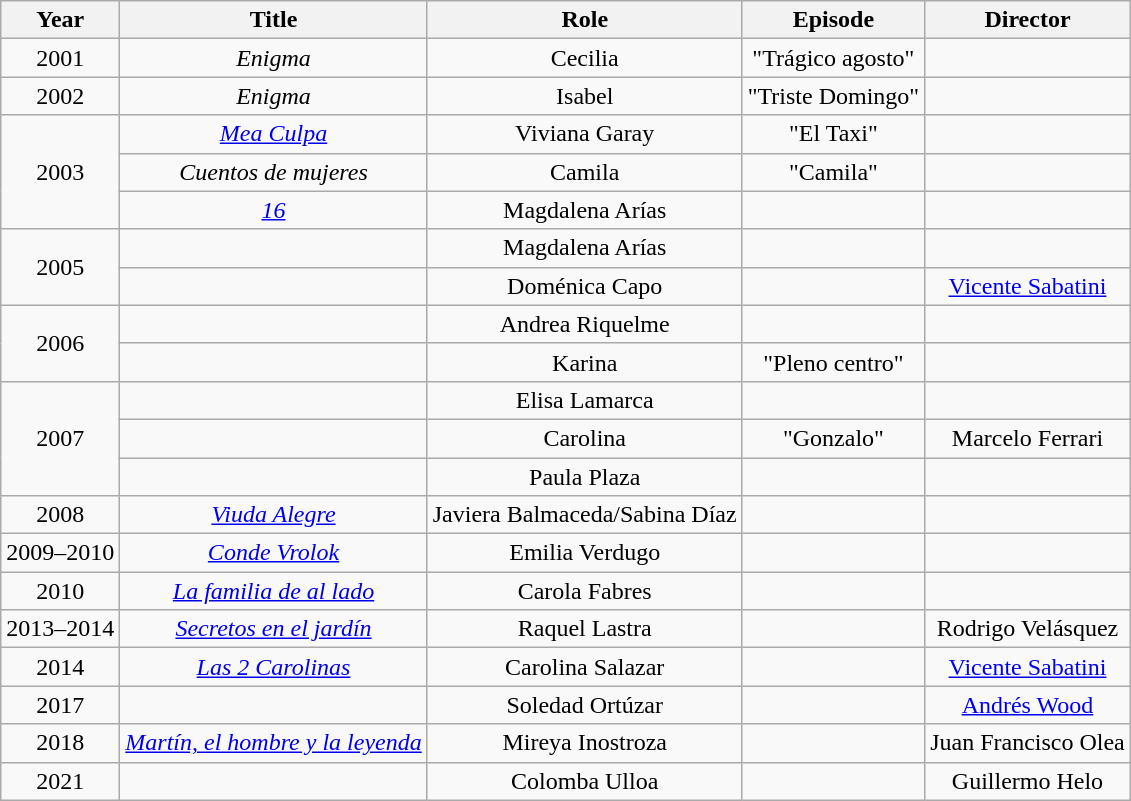<table class="wikitable plainrowheaders" style="text-align:center;" border="1">
<tr>
<th>Year</th>
<th>Title</th>
<th>Role</th>
<th>Episode</th>
<th>Director</th>
</tr>
<tr>
<td>2001</td>
<td><em>Enigma</em></td>
<td>Cecilia</td>
<td>"Trágico agosto"</td>
<td></td>
</tr>
<tr>
<td>2002</td>
<td><em>Enigma</em></td>
<td>Isabel</td>
<td>"Triste Domingo"</td>
<td></td>
</tr>
<tr>
<td rowspan=3>2003</td>
<td><em><a href='#'>Mea Culpa</a></em></td>
<td>Viviana Garay</td>
<td>"El Taxi"</td>
</tr>
<tr>
<td><em>Cuentos de mujeres</em></td>
<td>Camila</td>
<td>"Camila"</td>
<td></td>
</tr>
<tr>
<td><em><a href='#'>16</a></em></td>
<td>Magdalena Arías</td>
<td></td>
<td></td>
</tr>
<tr>
<td rowspan=2>2005</td>
<td><em></em></td>
<td>Magdalena Arías</td>
<td></td>
<td></td>
</tr>
<tr>
<td><em></em></td>
<td>Doménica Capo</td>
<td></td>
<td><a href='#'>Vicente Sabatini</a></td>
</tr>
<tr>
<td rowspan=2>2006</td>
<td><em></em></td>
<td>Andrea Riquelme</td>
<td></td>
<td></td>
</tr>
<tr>
<td><em></em></td>
<td>Karina</td>
<td>"Pleno centro"</td>
<td></td>
</tr>
<tr>
<td rowspan=3>2007</td>
<td><em></em></td>
<td>Elisa Lamarca</td>
<td></td>
<td></td>
</tr>
<tr>
<td><em></em></td>
<td>Carolina</td>
<td>"Gonzalo"</td>
<td>Marcelo Ferrari</td>
</tr>
<tr>
<td><em></em></td>
<td>Paula Plaza</td>
<td></td>
<td></td>
</tr>
<tr>
<td>2008</td>
<td><em><a href='#'>Viuda Alegre</a></em></td>
<td>Javiera Balmaceda/Sabina Díaz</td>
<td></td>
<td></td>
</tr>
<tr>
<td>2009–2010</td>
<td><em><a href='#'>Conde Vrolok</a></em></td>
<td>Emilia Verdugo</td>
<td></td>
<td></td>
</tr>
<tr>
<td>2010</td>
<td><em><a href='#'>La familia de al lado</a></em></td>
<td>Carola Fabres</td>
<td></td>
<td></td>
</tr>
<tr>
<td>2013–2014</td>
<td><em><a href='#'>Secretos en el jardín</a></em></td>
<td>Raquel Lastra</td>
<td></td>
<td>Rodrigo Velásquez</td>
</tr>
<tr>
<td>2014</td>
<td><em><a href='#'>Las 2 Carolinas</a></em></td>
<td>Carolina Salazar</td>
<td></td>
<td><a href='#'>Vicente Sabatini</a></td>
</tr>
<tr>
<td>2017</td>
<td><em></em></td>
<td>Soledad Ortúzar</td>
<td></td>
<td><a href='#'>Andrés Wood</a></td>
</tr>
<tr>
<td>2018</td>
<td><em><a href='#'>Martín, el hombre y la leyenda</a></em></td>
<td>Mireya Inostroza</td>
<td></td>
<td>Juan Francisco Olea</td>
</tr>
<tr>
<td>2021</td>
<td><em></em></td>
<td>Colomba Ulloa</td>
<td></td>
<td>Guillermo Helo</td>
</tr>
</table>
